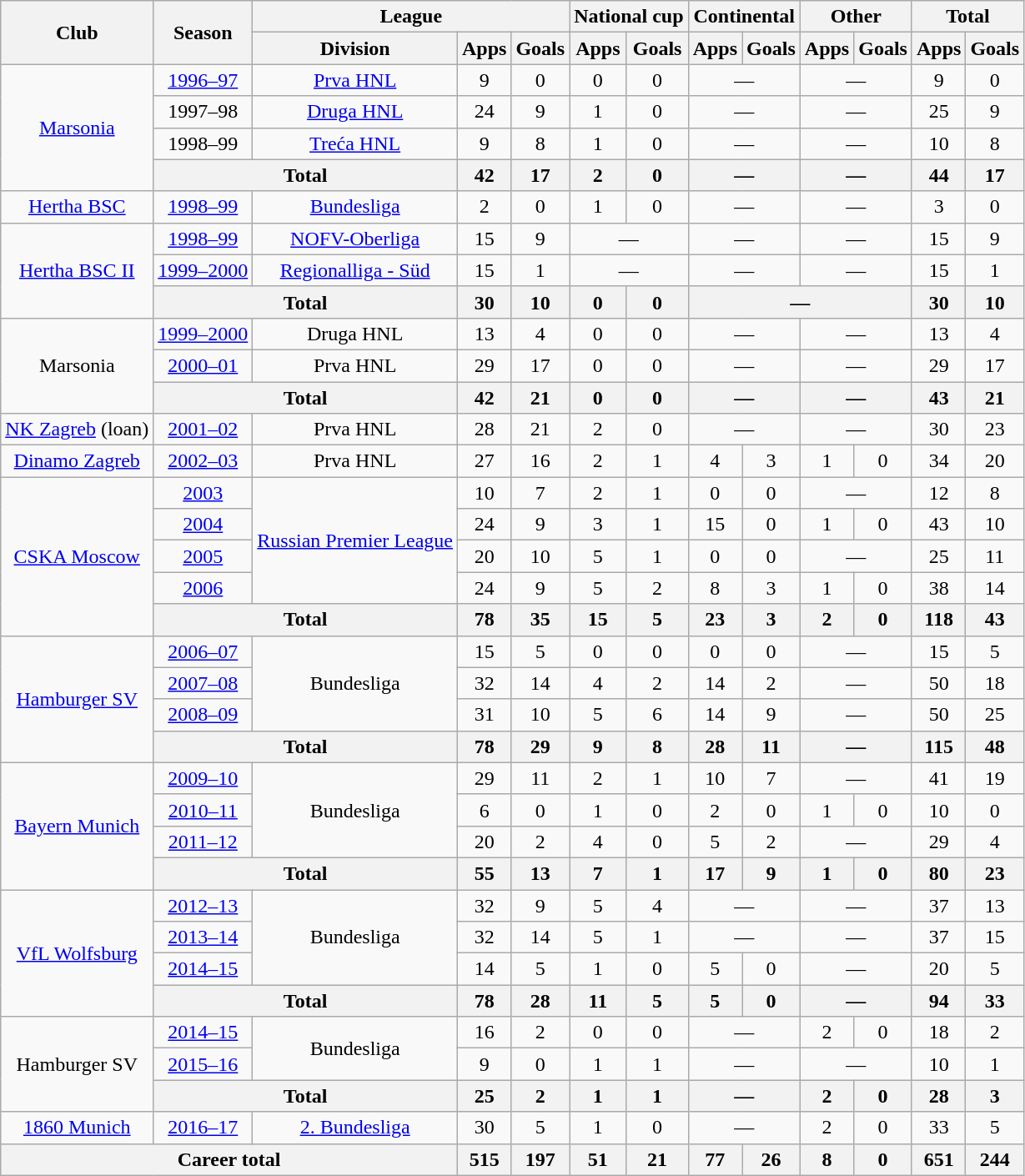<table class="wikitable" style="text-align: center">
<tr>
<th rowspan="2">Club</th>
<th rowspan="2">Season</th>
<th colspan="3">League</th>
<th colspan="2">National cup</th>
<th colspan="2">Continental</th>
<th colspan="2">Other</th>
<th colspan="2">Total</th>
</tr>
<tr>
<th>Division</th>
<th>Apps</th>
<th>Goals</th>
<th>Apps</th>
<th>Goals</th>
<th>Apps</th>
<th>Goals</th>
<th>Apps</th>
<th>Goals</th>
<th>Apps</th>
<th>Goals</th>
</tr>
<tr>
<td rowspan="4"><a href='#'>Marsonia</a></td>
<td><a href='#'>1996–97</a></td>
<td><a href='#'>Prva HNL</a></td>
<td>9</td>
<td>0</td>
<td>0</td>
<td>0</td>
<td colspan="2">—</td>
<td colspan="2">—</td>
<td>9</td>
<td>0</td>
</tr>
<tr>
<td>1997–98</td>
<td><a href='#'>Druga HNL</a></td>
<td>24</td>
<td>9</td>
<td>1</td>
<td>0</td>
<td colspan="2">—</td>
<td colspan="2">—</td>
<td>25</td>
<td>9</td>
</tr>
<tr>
<td>1998–99</td>
<td><a href='#'>Treća HNL</a></td>
<td>9</td>
<td>8</td>
<td>1</td>
<td>0</td>
<td colspan="2">—</td>
<td colspan="2">—</td>
<td>10</td>
<td>8</td>
</tr>
<tr>
<th colspan="2">Total</th>
<th>42</th>
<th>17</th>
<th>2</th>
<th>0</th>
<th colspan="2">—</th>
<th colspan="2">—</th>
<th>44</th>
<th>17</th>
</tr>
<tr>
<td><a href='#'>Hertha BSC</a></td>
<td><a href='#'>1998–99</a></td>
<td><a href='#'>Bundesliga</a></td>
<td>2</td>
<td>0</td>
<td>1</td>
<td>0</td>
<td colspan="2">—</td>
<td colspan="2">—</td>
<td>3</td>
<td>0</td>
</tr>
<tr>
<td rowspan="3"><a href='#'>Hertha BSC II</a></td>
<td><a href='#'>1998–99</a></td>
<td><a href='#'>NOFV-Oberliga</a></td>
<td>15</td>
<td>9</td>
<td colspan="2">—</td>
<td colspan="2">—</td>
<td colspan="2">—</td>
<td>15</td>
<td>9</td>
</tr>
<tr>
<td><a href='#'>1999–2000</a></td>
<td><a href='#'>Regionalliga - Süd</a></td>
<td>15</td>
<td>1</td>
<td colspan="2">—</td>
<td colspan="2">—</td>
<td colspan="2">—</td>
<td>15</td>
<td>1</td>
</tr>
<tr>
<th colspan="2">Total</th>
<th>30</th>
<th>10</th>
<th>0</th>
<th>0</th>
<th colspan="4">—</th>
<th>30</th>
<th>10</th>
</tr>
<tr>
<td rowspan="3">Marsonia</td>
<td><a href='#'>1999–2000</a></td>
<td>Druga HNL</td>
<td>13</td>
<td>4</td>
<td>0</td>
<td>0</td>
<td colspan="2">—</td>
<td colspan="2">—</td>
<td>13</td>
<td>4</td>
</tr>
<tr>
<td><a href='#'>2000–01</a></td>
<td>Prva HNL</td>
<td>29</td>
<td>17</td>
<td>0</td>
<td>0</td>
<td colspan="2">—</td>
<td colspan="2">—</td>
<td>29</td>
<td>17</td>
</tr>
<tr>
<th colspan="2">Total</th>
<th>42</th>
<th>21</th>
<th>0</th>
<th>0</th>
<th colspan="2">—</th>
<th colspan="2">—</th>
<th>43</th>
<th>21</th>
</tr>
<tr>
<td><a href='#'>NK Zagreb</a> (loan)</td>
<td><a href='#'>2001–02</a></td>
<td>Prva HNL</td>
<td>28</td>
<td>21</td>
<td>2</td>
<td>0</td>
<td colspan="2">—</td>
<td colspan="2">—</td>
<td>30</td>
<td>23</td>
</tr>
<tr>
<td><a href='#'>Dinamo Zagreb</a></td>
<td><a href='#'>2002–03</a></td>
<td>Prva HNL</td>
<td>27</td>
<td>16</td>
<td>2</td>
<td>1</td>
<td>4</td>
<td>3</td>
<td>1</td>
<td>0</td>
<td>34</td>
<td>20</td>
</tr>
<tr>
<td rowspan="5"><a href='#'>CSKA Moscow</a></td>
<td><a href='#'>2003</a></td>
<td rowspan="4"><a href='#'>Russian Premier League</a></td>
<td>10</td>
<td>7</td>
<td>2</td>
<td>1</td>
<td>0</td>
<td>0</td>
<td colspan="2">—</td>
<td>12</td>
<td>8</td>
</tr>
<tr>
<td><a href='#'>2004</a></td>
<td>24</td>
<td>9</td>
<td>3</td>
<td>1</td>
<td>15</td>
<td>0</td>
<td>1</td>
<td>0</td>
<td>43</td>
<td>10</td>
</tr>
<tr>
<td><a href='#'>2005</a></td>
<td>20</td>
<td>10</td>
<td>5</td>
<td>1</td>
<td>0</td>
<td>0</td>
<td colspan="2">—</td>
<td>25</td>
<td>11</td>
</tr>
<tr>
<td><a href='#'>2006</a></td>
<td>24</td>
<td>9</td>
<td>5</td>
<td>2</td>
<td>8</td>
<td>3</td>
<td>1</td>
<td>0</td>
<td>38</td>
<td>14</td>
</tr>
<tr>
<th colspan="2">Total</th>
<th>78</th>
<th>35</th>
<th>15</th>
<th>5</th>
<th>23</th>
<th>3</th>
<th>2</th>
<th>0</th>
<th>118</th>
<th>43</th>
</tr>
<tr>
<td rowspan="4"><a href='#'>Hamburger SV</a></td>
<td><a href='#'>2006–07</a></td>
<td rowspan="3">Bundesliga</td>
<td>15</td>
<td>5</td>
<td>0</td>
<td>0</td>
<td>0</td>
<td>0</td>
<td colspan="2">—</td>
<td>15</td>
<td>5</td>
</tr>
<tr>
<td><a href='#'>2007–08</a></td>
<td>32</td>
<td>14</td>
<td>4</td>
<td>2</td>
<td>14</td>
<td>2</td>
<td colspan="2">—</td>
<td>50</td>
<td>18</td>
</tr>
<tr>
<td><a href='#'>2008–09</a></td>
<td>31</td>
<td>10</td>
<td>5</td>
<td>6</td>
<td>14</td>
<td>9</td>
<td colspan="2">—</td>
<td>50</td>
<td>25</td>
</tr>
<tr>
<th colspan="2">Total</th>
<th>78</th>
<th>29</th>
<th>9</th>
<th>8</th>
<th>28</th>
<th>11</th>
<th colspan="2">—</th>
<th>115</th>
<th>48</th>
</tr>
<tr>
<td rowspan="4"><a href='#'>Bayern Munich</a></td>
<td><a href='#'>2009–10</a></td>
<td rowspan="3">Bundesliga</td>
<td>29</td>
<td>11</td>
<td>2</td>
<td>1</td>
<td>10</td>
<td>7</td>
<td colspan="2">—</td>
<td>41</td>
<td>19</td>
</tr>
<tr>
<td><a href='#'>2010–11</a></td>
<td>6</td>
<td>0</td>
<td>1</td>
<td>0</td>
<td>2</td>
<td>0</td>
<td>1</td>
<td>0</td>
<td>10</td>
<td>0</td>
</tr>
<tr>
<td><a href='#'>2011–12</a></td>
<td>20</td>
<td>2</td>
<td>4</td>
<td>0</td>
<td>5</td>
<td>2</td>
<td colspan="2">—</td>
<td>29</td>
<td>4</td>
</tr>
<tr>
<th colspan="2">Total</th>
<th>55</th>
<th>13</th>
<th>7</th>
<th>1</th>
<th>17</th>
<th>9</th>
<th>1</th>
<th>0</th>
<th>80</th>
<th>23</th>
</tr>
<tr>
<td rowspan="4"><a href='#'>VfL Wolfsburg</a></td>
<td><a href='#'>2012–13</a></td>
<td rowspan="3">Bundesliga</td>
<td>32</td>
<td>9</td>
<td>5</td>
<td>4</td>
<td colspan="2">—</td>
<td colspan="2">—</td>
<td>37</td>
<td>13</td>
</tr>
<tr>
<td><a href='#'>2013–14</a></td>
<td>32</td>
<td>14</td>
<td>5</td>
<td>1</td>
<td colspan="2">—</td>
<td colspan="2">—</td>
<td>37</td>
<td>15</td>
</tr>
<tr>
<td><a href='#'>2014–15</a></td>
<td>14</td>
<td>5</td>
<td>1</td>
<td>0</td>
<td>5</td>
<td>0</td>
<td colspan="2">—</td>
<td>20</td>
<td>5</td>
</tr>
<tr>
<th colspan="2">Total</th>
<th>78</th>
<th>28</th>
<th>11</th>
<th>5</th>
<th>5</th>
<th>0</th>
<th colspan="2">—</th>
<th>94</th>
<th>33</th>
</tr>
<tr>
<td rowspan="3">Hamburger SV</td>
<td><a href='#'>2014–15</a></td>
<td rowspan="2">Bundesliga</td>
<td>16</td>
<td>2</td>
<td>0</td>
<td>0</td>
<td colspan="2">—</td>
<td>2</td>
<td>0</td>
<td>18</td>
<td>2</td>
</tr>
<tr>
<td><a href='#'>2015–16</a></td>
<td>9</td>
<td>0</td>
<td>1</td>
<td>1</td>
<td colspan="2">—</td>
<td colspan="2">—</td>
<td>10</td>
<td>1</td>
</tr>
<tr>
<th colspan="2">Total</th>
<th>25</th>
<th>2</th>
<th>1</th>
<th>1</th>
<th colspan="2">—</th>
<th>2</th>
<th>0</th>
<th>28</th>
<th>3</th>
</tr>
<tr>
<td><a href='#'>1860 Munich</a></td>
<td><a href='#'>2016–17</a></td>
<td><a href='#'>2. Bundesliga</a></td>
<td>30</td>
<td>5</td>
<td>1</td>
<td>0</td>
<td colspan="2">—</td>
<td>2</td>
<td>0</td>
<td>33</td>
<td>5</td>
</tr>
<tr>
<th colspan="3">Career total</th>
<th>515</th>
<th>197</th>
<th>51</th>
<th>21</th>
<th>77</th>
<th>26</th>
<th>8</th>
<th>0</th>
<th>651</th>
<th>244</th>
</tr>
</table>
